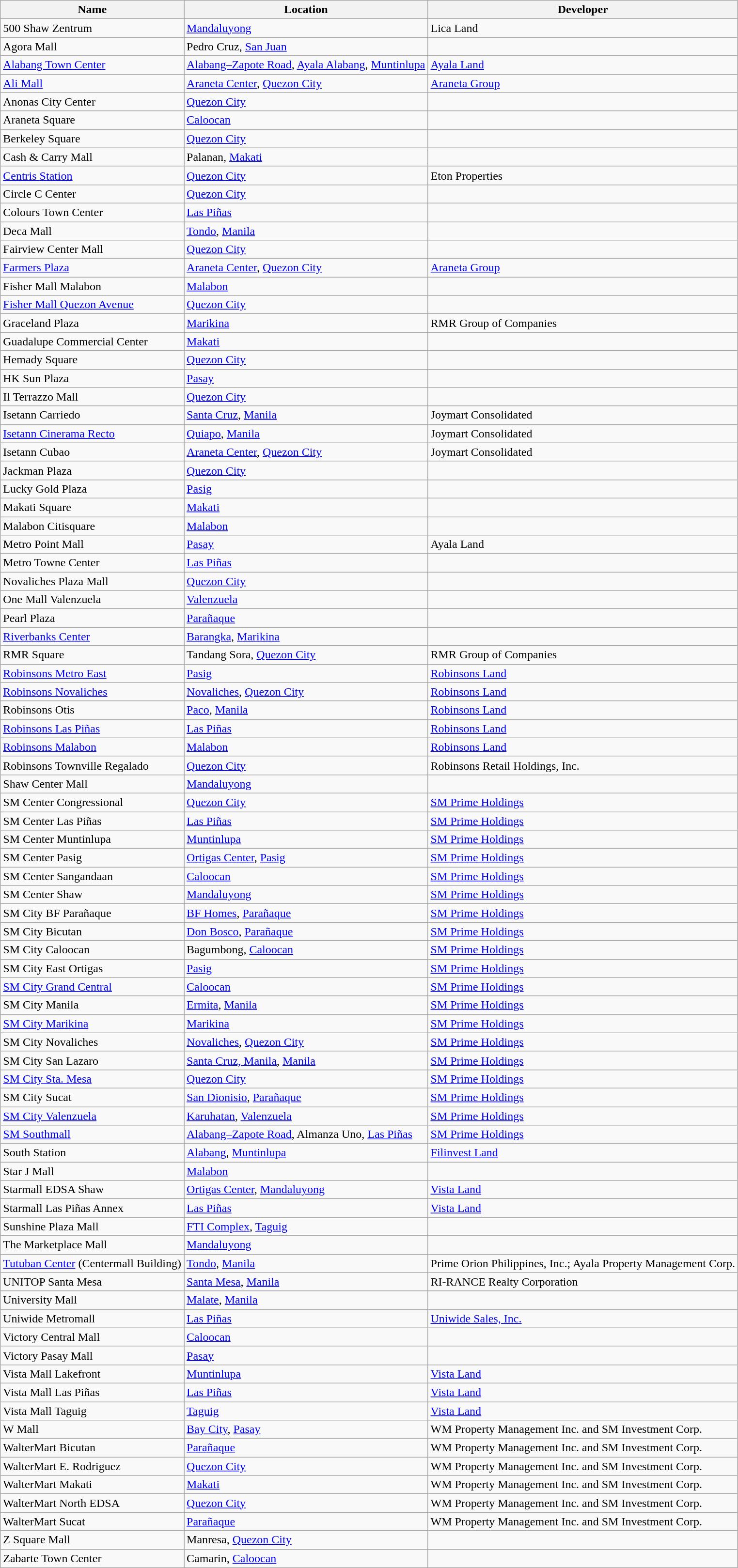<table class="wikitable sortable">
<tr>
<th>Name</th>
<th>Location</th>
<th>Developer</th>
</tr>
<tr>
<td>500 Shaw Zentrum</td>
<td><a href='#'>Mandaluyong</a></td>
<td>Lica Land</td>
</tr>
<tr>
<td>Agora Mall</td>
<td data-sort-value="San Juan, Pedro Cruz">Pedro Cruz, <a href='#'>San Juan</a></td>
<td></td>
</tr>
<tr>
<td><a href='#'>Alabang Town Center</a></td>
<td data-sort-value="Muntinlupa, Ayala Alabang"><a href='#'>Alabang–Zapote Road</a>, <a href='#'>Ayala Alabang</a>, <a href='#'>Muntinlupa</a></td>
<td><a href='#'>Ayala Land</a></td>
</tr>
<tr>
<td><a href='#'>Ali Mall</a></td>
<td data-sort-value="Quezon City, Socorro, Araneta Center"><a href='#'>Araneta Center</a>, <a href='#'>Quezon City</a></td>
<td><a href='#'>Araneta Group</a></td>
</tr>
<tr>
<td>Anonas City Center</td>
<td><a href='#'>Quezon City</a></td>
<td></td>
</tr>
<tr>
<td>Araneta Square</td>
<td data-sort-value="Caloocan, Monumento"><a href='#'>Caloocan</a></td>
<td></td>
</tr>
<tr>
<td>Berkeley Square</td>
<td><a href='#'>Quezon City</a></td>
<td></td>
</tr>
<tr>
<td>Cash & Carry Mall</td>
<td>Palanan, <a href='#'>Makati</a></td>
<td></td>
</tr>
<tr>
<td><a href='#'>Centris Station</a></td>
<td data-sort-value="Quezon City, Eton Centris"><a href='#'>Quezon City</a></td>
<td>Eton Properties</td>
</tr>
<tr>
<td>Circle C Center</td>
<td><a href='#'>Quezon City</a></td>
<td></td>
</tr>
<tr>
<td>Colours Town Center</td>
<td><a href='#'>Las Piñas</a></td>
<td></td>
</tr>
<tr>
<td>Deca Mall</td>
<td><a href='#'>Tondo</a>, <a href='#'>Manila</a></td>
<td></td>
</tr>
<tr>
<td>Fairview Center Mall</td>
<td><a href='#'>Quezon City</a></td>
<td></td>
</tr>
<tr>
<td><a href='#'>Farmers Plaza</a></td>
<td data-sort-value="Quezon City, Socorro, Araneta Center"><a href='#'>Araneta Center</a>, <a href='#'>Quezon City</a></td>
<td><a href='#'>Araneta Group</a></td>
</tr>
<tr>
<td>Fisher Mall Malabon</td>
<td><a href='#'>Malabon</a></td>
<td></td>
</tr>
<tr>
<td><a href='#'>Fisher Mall Quezon Avenue</a></td>
<td data-sort-value="Quezon City"><a href='#'>Quezon City</a></td>
<td></td>
</tr>
<tr>
<td>Graceland Plaza</td>
<td><a href='#'>Marikina</a></td>
<td>RMR Group of Companies</td>
</tr>
<tr>
<td>Guadalupe Commercial Center</td>
<td><a href='#'>Makati</a></td>
<td></td>
</tr>
<tr>
<td>Hemady Square</td>
<td data-sort-value="Quezon City"><a href='#'>Quezon City</a></td>
<td></td>
</tr>
<tr>
<td>HK Sun Plaza</td>
<td><a href='#'>Pasay</a></td>
<td></td>
</tr>
<tr>
<td>Il Terrazzo Mall</td>
<td data-sort-value="Quezon City, Diliman"><a href='#'>Quezon City</a></td>
<td></td>
</tr>
<tr>
<td>Isetann Carriedo</td>
<td data-sort-value="Manila, Santa Cruz"><a href='#'>Santa Cruz</a>, <a href='#'>Manila</a></td>
<td>Joymart Consolidated</td>
</tr>
<tr>
<td><a href='#'>Isetann Cinerama Recto</a></td>
<td data-sort-value="Manila, Quiapo"><a href='#'>Quiapo</a>, <a href='#'>Manila</a></td>
<td>Joymart Consolidated</td>
</tr>
<tr>
<td>Isetann Cubao</td>
<td data-sort-value="Quezon City, Socorro, Araneta Center"><a href='#'>Araneta Center</a>, <a href='#'>Quezon City</a></td>
<td>Joymart Consolidated</td>
</tr>
<tr>
<td>Jackman Plaza</td>
<td><a href='#'>Quezon City</a></td>
<td></td>
</tr>
<tr>
<td>Lucky Gold Plaza</td>
<td><a href='#'>Pasig</a></td>
<td></td>
</tr>
<tr>
<td>Makati Square</td>
<td><a href='#'>Makati</a></td>
<td></td>
</tr>
<tr>
<td>Malabon Citisquare</td>
<td><a href='#'>Malabon</a></td>
<td></td>
</tr>
<tr>
<td>Metro Point Mall</td>
<td><a href='#'>Pasay</a></td>
<td>Ayala Land</td>
</tr>
<tr>
<td>Metro Towne Center</td>
<td><a href='#'>Las Piñas</a></td>
<td></td>
</tr>
<tr>
<td>Novaliches Plaza Mall</td>
<td><a href='#'>Quezon City</a></td>
<td></td>
</tr>
<tr>
<td>One Mall Valenzuela</td>
<td><a href='#'>Valenzuela</a></td>
<td></td>
</tr>
<tr>
<td>Pearl Plaza</td>
<td><a href='#'>Parañaque</a></td>
<td></td>
</tr>
<tr>
<td><a href='#'>Riverbanks Center</a></td>
<td><a href='#'>Barangka</a>, <a href='#'>Marikina</a></td>
<td></td>
</tr>
<tr>
<td>RMR Square</td>
<td data-sort-value="Quezon City, Tandang Sora">Tandang Sora, <a href='#'>Quezon City</a></td>
<td>RMR Group of Companies</td>
</tr>
<tr>
<td><a href='#'>Robinsons Metro East</a></td>
<td><a href='#'>Pasig</a></td>
<td><a href='#'>Robinsons Land</a></td>
</tr>
<tr>
<td><a href='#'>Robinsons Novaliches</a></td>
<td data-sort-value="Quezon City, Novaliches"><a href='#'>Novaliches</a>, <a href='#'>Quezon City</a></td>
<td><a href='#'>Robinsons Land</a></td>
</tr>
<tr>
<td>Robinsons Otis</td>
<td data-sort-value="Manila, Paco"><a href='#'>Paco</a>, <a href='#'>Manila</a></td>
<td><a href='#'>Robinsons Land</a></td>
</tr>
<tr>
<td><a href='#'>Robinsons Las Piñas</a></td>
<td><a href='#'>Las Piñas</a></td>
<td><a href='#'>Robinsons Land</a></td>
</tr>
<tr>
<td><a href='#'>Robinsons Malabon</a></td>
<td><a href='#'>Malabon</a></td>
<td><a href='#'>Robinsons Land</a></td>
</tr>
<tr>
<td>Robinsons Townville Regalado</td>
<td><a href='#'>Quezon City</a></td>
<td>Robinsons Retail Holdings, Inc.</td>
</tr>
<tr>
<td>Shaw Center Mall</td>
<td data-sort-value="Mandaluyong"><a href='#'>Mandaluyong</a></td>
<td></td>
</tr>
<tr>
<td>SM Center Congressional</td>
<td><a href='#'>Quezon City</a></td>
<td><a href='#'>SM Prime Holdings</a></td>
</tr>
<tr>
<td>SM Center Las Piñas</td>
<td><a href='#'>Las Piñas</a></td>
<td><a href='#'>SM Prime Holdings</a></td>
</tr>
<tr>
<td>SM Center Muntinlupa</td>
<td><a href='#'>Muntinlupa</a></td>
<td><a href='#'>SM Prime Holdings</a></td>
</tr>
<tr>
<td>SM Center Pasig</td>
<td data-sort-value="Pasig, Ortigas Center"><a href='#'>Ortigas Center</a>, <a href='#'>Pasig</a></td>
<td><a href='#'>SM Prime Holdings</a></td>
</tr>
<tr>
<td>SM Center Sangandaan</td>
<td><a href='#'>Caloocan</a></td>
<td><a href='#'>SM Prime Holdings</a></td>
</tr>
<tr>
<td>SM Center Shaw</td>
<td data-sort-value="Mandaluyong"><a href='#'>Mandaluyong</a></td>
<td><a href='#'>SM Prime Holdings</a></td>
</tr>
<tr>
<td>SM City BF Parañaque</td>
<td data-sort-value="Paranaque, BF Homes Paranaque"><a href='#'>BF Homes</a>, <a href='#'>Parañaque</a></td>
<td><a href='#'>SM Prime Holdings</a></td>
</tr>
<tr>
<td>SM City Bicutan</td>
<td><a href='#'>Don Bosco</a>, <a href='#'>Parañaque</a></td>
<td><a href='#'>SM Prime Holdings</a></td>
</tr>
<tr>
<td>SM City Caloocan</td>
<td>Bagumbong, <a href='#'>Caloocan</a></td>
<td><a href='#'>SM Prime Holdings</a></td>
</tr>
<tr>
<td>SM City East Ortigas</td>
<td><a href='#'>Pasig</a></td>
<td><a href='#'>SM Prime Holdings</a></td>
</tr>
<tr>
<td><a href='#'>SM City Grand Central</a></td>
<td><a href='#'>Caloocan</a></td>
<td><a href='#'>SM Prime Holdings</a></td>
</tr>
<tr>
<td>SM City Manila</td>
<td data-sort-value="Manila, Ermita"><a href='#'>Ermita</a>, <a href='#'>Manila</a></td>
<td><a href='#'>SM Prime Holdings</a></td>
</tr>
<tr>
<td><a href='#'>SM City Marikina</a></td>
<td><a href='#'>Marikina</a></td>
<td><a href='#'>SM Prime Holdings</a></td>
</tr>
<tr>
<td>SM City Novaliches</td>
<td data-sort-value="Quezon City, Novaliches"><a href='#'>Novaliches</a>, <a href='#'>Quezon City</a></td>
<td><a href='#'>SM Prime Holdings</a></td>
</tr>
<tr>
<td>SM City San Lazaro</td>
<td data-sort-value="Manila, Santa Cruz"><a href='#'>Santa Cruz, Manila</a>, <a href='#'>Manila</a></td>
<td><a href='#'>SM Prime Holdings</a></td>
</tr>
<tr>
<td><a href='#'>SM City Sta. Mesa</a></td>
<td><a href='#'>Quezon City</a></td>
<td><a href='#'>SM Prime Holdings</a></td>
</tr>
<tr>
<td>SM City Sucat</td>
<td><a href='#'>San Dionisio</a>, <a href='#'>Parañaque</a></td>
<td><a href='#'>SM Prime Holdings</a></td>
</tr>
<tr>
<td><a href='#'>SM City Valenzuela</a></td>
<td><a href='#'>Karuhatan</a>, <a href='#'>Valenzuela</a></td>
<td><a href='#'>SM Prime Holdings</a></td>
</tr>
<tr>
<td><a href='#'>SM Southmall</a></td>
<td data-sort-value="Las Pinas, Pilar Village"><a href='#'>Alabang–Zapote Road</a>, Almanza Uno, <a href='#'>Las Piñas</a></td>
<td><a href='#'>SM Prime Holdings</a></td>
</tr>
<tr>
<td>South Station</td>
<td data-sort-value="Muntinlupa, Alabang"><a href='#'>Alabang</a>, <a href='#'>Muntinlupa</a></td>
<td><a href='#'>Filinvest Land</a></td>
</tr>
<tr>
<td>Star J Mall</td>
<td><a href='#'>Malabon</a></td>
<td></td>
</tr>
<tr>
<td>Starmall EDSA Shaw</td>
<td data-sort-value="Mandaluyong"><a href='#'>Ortigas Center</a>, <a href='#'>Mandaluyong</a></td>
<td><a href='#'>Vista Land</a></td>
</tr>
<tr>
<td>Starmall Las Piñas Annex</td>
<td><a href='#'>Las Piñas</a></td>
<td><a href='#'>Vista Land</a></td>
</tr>
<tr>
<td>Sunshine Plaza Mall</td>
<td data-sort-value="Taguig, Arca South"><a href='#'>FTI Complex</a>, <a href='#'>Taguig</a></td>
<td></td>
</tr>
<tr>
<td>The Marketplace Mall</td>
<td><a href='#'>Mandaluyong</a></td>
<td></td>
</tr>
<tr>
<td><a href='#'>Tutuban Center</a> (Centermall Building)</td>
<td data-sort-value="Manila, Tondo"><a href='#'>Tondo</a>, <a href='#'>Manila</a></td>
<td>Prime Orion Philippines, Inc.; Ayala Property Management Corp.</td>
</tr>
<tr>
<td>UNITOP Santa Mesa</td>
<td data-sort-value="Quezon City, Santa Mesa"><a href='#'>Santa Mesa</a>, <a href='#'>Manila</a></td>
<td>RI-RANCE Realty Corporation</td>
</tr>
<tr>
<td>University Mall</td>
<td data-sort-value="Manila, Malate"><a href='#'>Malate</a>, <a href='#'>Manila</a></td>
<td></td>
</tr>
<tr>
<td>Uniwide Metromall</td>
<td><a href='#'>Las Piñas</a></td>
<td><a href='#'>Uniwide Sales, Inc.</a></td>
</tr>
<tr>
<td>Victory Central Mall</td>
<td data-sort-value="Caloocan, Monumento"><a href='#'>Caloocan</a></td>
<td></td>
</tr>
<tr>
<td>Victory Pasay Mall</td>
<td data-sort-value="Pasay, Libertad"><a href='#'>Pasay</a></td>
<td></td>
</tr>
<tr>
<td>Vista Mall Lakefront</td>
<td><a href='#'>Muntinlupa</a></td>
<td><a href='#'>Vista Land</a></td>
</tr>
<tr>
<td>Vista Mall Las Piñas</td>
<td><a href='#'>Las Piñas</a></td>
<td><a href='#'>Vista Land</a></td>
</tr>
<tr>
<td>Vista Mall Taguig</td>
<td><a href='#'>Taguig</a></td>
<td><a href='#'>Vista Land</a></td>
</tr>
<tr>
<td>W Mall</td>
<td data-sort-value="Pasay, Bay City"><a href='#'>Bay City</a>, <a href='#'>Pasay</a></td>
<td>WM Property Management Inc. and SM Investment Corp.</td>
</tr>
<tr>
<td>WalterMart Bicutan</td>
<td><a href='#'>Parañaque</a></td>
<td>WM Property Management Inc. and SM Investment Corp.</td>
</tr>
<tr>
<td>WalterMart E. Rodriguez</td>
<td><a href='#'>Quezon City</a></td>
<td>WM Property Management Inc. and SM Investment Corp.</td>
</tr>
<tr>
<td>WalterMart Makati</td>
<td><a href='#'>Makati</a></td>
<td>WM Property Management Inc. and SM Investment Corp.</td>
</tr>
<tr>
<td>WalterMart North EDSA</td>
<td><a href='#'>Quezon City</a></td>
<td>WM Property Management Inc. and SM Investment Corp.</td>
</tr>
<tr>
<td>WalterMart Sucat</td>
<td><a href='#'>Parañaque</a></td>
<td>WM Property Management Inc. and SM Investment Corp.</td>
</tr>
<tr>
<td>Z Square Mall</td>
<td data-sort-value="Quezon City, Manresa">Manresa, <a href='#'>Quezon City</a></td>
<td></td>
</tr>
<tr>
<td>Zabarte Town Center</td>
<td data-sort-value="Caloocan, Camarin">Camarin, <a href='#'>Caloocan</a></td>
<td></td>
</tr>
</table>
